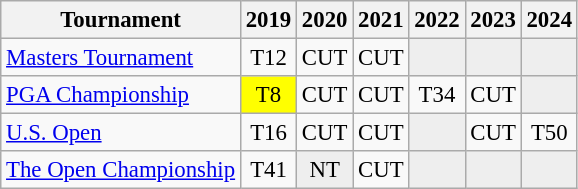<table class="wikitable" style="font-size:95%;text-align:center;">
<tr>
<th>Tournament</th>
<th>2019</th>
<th>2020</th>
<th>2021</th>
<th>2022</th>
<th>2023</th>
<th>2024</th>
</tr>
<tr>
<td align=left><a href='#'>Masters Tournament</a></td>
<td>T12</td>
<td>CUT</td>
<td>CUT</td>
<td style="background:#eeeeee;"></td>
<td style="background:#eeeeee;"></td>
<td style="background:#eeeeee;"></td>
</tr>
<tr>
<td align=left><a href='#'>PGA Championship</a></td>
<td style="background:yellow;">T8</td>
<td>CUT</td>
<td>CUT</td>
<td>T34</td>
<td>CUT</td>
<td style="background:#eeeeee;"></td>
</tr>
<tr>
<td align=left><a href='#'>U.S. Open</a></td>
<td>T16</td>
<td>CUT</td>
<td>CUT</td>
<td style="background:#eeeeee;"></td>
<td>CUT</td>
<td>T50</td>
</tr>
<tr>
<td align=left><a href='#'>The Open Championship</a></td>
<td>T41</td>
<td style="background:#eeeeee;">NT</td>
<td>CUT</td>
<td style="background:#eeeeee;"></td>
<td style="background:#eeeeee;"></td>
<td style="background:#eeeeee;"></td>
</tr>
</table>
